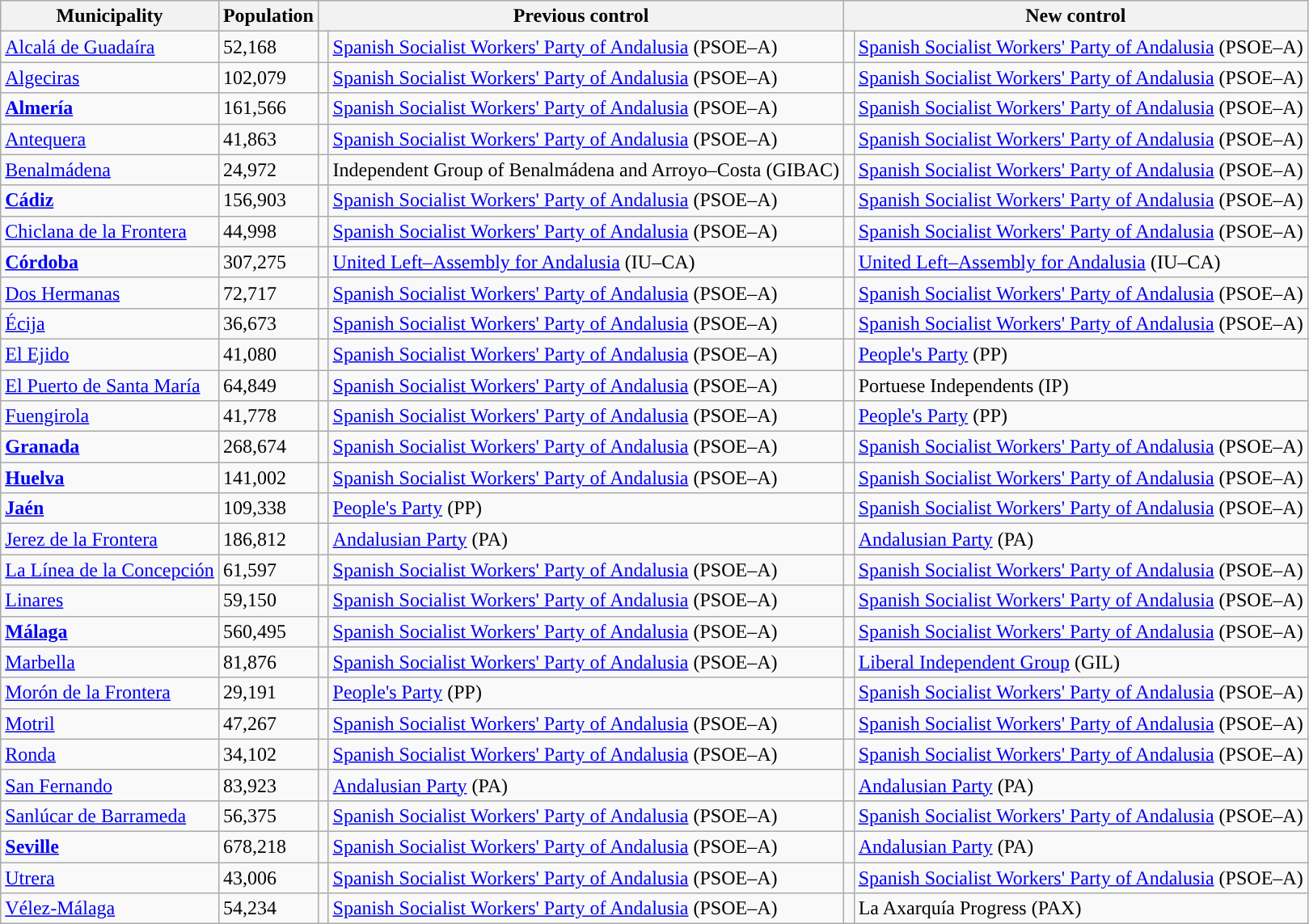<table class="wikitable sortable">
<tr>
<th>Municipality</th>
<th>Population</th>
<th colspan="2" style="width:375px;">Previous control</th>
<th colspan="2" style="width:375px;">New control</th>
</tr>
<tr>
<td><a href='#'>Alcalá de Guadaíra</a></td>
<td>52,168</td>
<td width="1" style="color:inherit;background:"></td>
<td><a href='#'>Spanish Socialist Workers' Party of Andalusia</a> (PSOE–A)</td>
<td width="1" style="color:inherit;background:"></td>
<td><a href='#'>Spanish Socialist Workers' Party of Andalusia</a> (PSOE–A)</td>
</tr>
<tr>
<td><a href='#'>Algeciras</a></td>
<td>102,079</td>
<td style="color:inherit;background:"></td>
<td><a href='#'>Spanish Socialist Workers' Party of Andalusia</a> (PSOE–A)</td>
<td style="color:inherit;background:"></td>
<td><a href='#'>Spanish Socialist Workers' Party of Andalusia</a> (PSOE–A)</td>
</tr>
<tr>
<td><strong><a href='#'>Almería</a></strong></td>
<td>161,566</td>
<td style="color:inherit;background:"></td>
<td><a href='#'>Spanish Socialist Workers' Party of Andalusia</a> (PSOE–A)</td>
<td style="color:inherit;background:"></td>
<td><a href='#'>Spanish Socialist Workers' Party of Andalusia</a> (PSOE–A)</td>
</tr>
<tr>
<td><a href='#'>Antequera</a></td>
<td>41,863</td>
<td style="color:inherit;background:"></td>
<td><a href='#'>Spanish Socialist Workers' Party of Andalusia</a> (PSOE–A)</td>
<td style="color:inherit;background:"></td>
<td><a href='#'>Spanish Socialist Workers' Party of Andalusia</a> (PSOE–A)</td>
</tr>
<tr>
<td><a href='#'>Benalmádena</a></td>
<td>24,972</td>
<td style="color:inherit;background:"></td>
<td>Independent Group of Benalmádena and Arroyo–Costa (GIBAC)</td>
<td style="color:inherit;background:"></td>
<td><a href='#'>Spanish Socialist Workers' Party of Andalusia</a> (PSOE–A)</td>
</tr>
<tr>
<td><strong><a href='#'>Cádiz</a></strong></td>
<td>156,903</td>
<td style="color:inherit;background:"></td>
<td><a href='#'>Spanish Socialist Workers' Party of Andalusia</a> (PSOE–A)</td>
<td style="color:inherit;background:"></td>
<td><a href='#'>Spanish Socialist Workers' Party of Andalusia</a> (PSOE–A)</td>
</tr>
<tr>
<td><a href='#'>Chiclana de la Frontera</a></td>
<td>44,998</td>
<td style="color:inherit;background:"></td>
<td><a href='#'>Spanish Socialist Workers' Party of Andalusia</a> (PSOE–A)</td>
<td style="color:inherit;background:"></td>
<td><a href='#'>Spanish Socialist Workers' Party of Andalusia</a> (PSOE–A)</td>
</tr>
<tr>
<td><strong><a href='#'>Córdoba</a></strong></td>
<td>307,275</td>
<td style="color:inherit;background:"></td>
<td><a href='#'>United Left–Assembly for Andalusia</a> (IU–CA)</td>
<td style="color:inherit;background:"></td>
<td><a href='#'>United Left–Assembly for Andalusia</a> (IU–CA)</td>
</tr>
<tr>
<td><a href='#'>Dos Hermanas</a></td>
<td>72,717</td>
<td style="color:inherit;background:"></td>
<td><a href='#'>Spanish Socialist Workers' Party of Andalusia</a> (PSOE–A)</td>
<td style="color:inherit;background:"></td>
<td><a href='#'>Spanish Socialist Workers' Party of Andalusia</a> (PSOE–A)</td>
</tr>
<tr>
<td><a href='#'>Écija</a></td>
<td>36,673</td>
<td style="color:inherit;background:"></td>
<td><a href='#'>Spanish Socialist Workers' Party of Andalusia</a> (PSOE–A)</td>
<td style="color:inherit;background:"></td>
<td><a href='#'>Spanish Socialist Workers' Party of Andalusia</a> (PSOE–A)</td>
</tr>
<tr>
<td><a href='#'>El Ejido</a></td>
<td>41,080</td>
<td style="color:inherit;background:"></td>
<td><a href='#'>Spanish Socialist Workers' Party of Andalusia</a> (PSOE–A)</td>
<td style="color:inherit;background:"></td>
<td><a href='#'>People's Party</a> (PP)</td>
</tr>
<tr>
<td><a href='#'>El Puerto de Santa María</a></td>
<td>64,849</td>
<td style="color:inherit;background:"></td>
<td><a href='#'>Spanish Socialist Workers' Party of Andalusia</a> (PSOE–A)</td>
<td style="color:inherit;background:"></td>
<td>Portuese Independents (IP)</td>
</tr>
<tr>
<td><a href='#'>Fuengirola</a></td>
<td>41,778</td>
<td style="color:inherit;background:"></td>
<td><a href='#'>Spanish Socialist Workers' Party of Andalusia</a> (PSOE–A)</td>
<td style="color:inherit;background:"></td>
<td><a href='#'>People's Party</a> (PP) </td>
</tr>
<tr>
<td><strong><a href='#'>Granada</a></strong></td>
<td>268,674</td>
<td style="color:inherit;background:"></td>
<td><a href='#'>Spanish Socialist Workers' Party of Andalusia</a> (PSOE–A)</td>
<td style="color:inherit;background:"></td>
<td><a href='#'>Spanish Socialist Workers' Party of Andalusia</a> (PSOE–A)</td>
</tr>
<tr>
<td><strong><a href='#'>Huelva</a></strong></td>
<td>141,002</td>
<td style="color:inherit;background:"></td>
<td><a href='#'>Spanish Socialist Workers' Party of Andalusia</a> (PSOE–A)</td>
<td style="color:inherit;background:"></td>
<td><a href='#'>Spanish Socialist Workers' Party of Andalusia</a> (PSOE–A)</td>
</tr>
<tr>
<td><strong><a href='#'>Jaén</a></strong></td>
<td>109,338</td>
<td style="color:inherit;background:"></td>
<td><a href='#'>People's Party</a> (PP)</td>
<td style="color:inherit;background:"></td>
<td><a href='#'>Spanish Socialist Workers' Party of Andalusia</a> (PSOE–A)</td>
</tr>
<tr>
<td><a href='#'>Jerez de la Frontera</a></td>
<td>186,812</td>
<td style="color:inherit;background:"></td>
<td><a href='#'>Andalusian Party</a> (PA)</td>
<td style="color:inherit;background:"></td>
<td><a href='#'>Andalusian Party</a> (PA) </td>
</tr>
<tr>
<td><a href='#'>La Línea de la Concepción</a></td>
<td>61,597</td>
<td style="color:inherit;background:"></td>
<td><a href='#'>Spanish Socialist Workers' Party of Andalusia</a> (PSOE–A)</td>
<td style="color:inherit;background:"></td>
<td><a href='#'>Spanish Socialist Workers' Party of Andalusia</a> (PSOE–A)</td>
</tr>
<tr>
<td><a href='#'>Linares</a></td>
<td>59,150</td>
<td style="color:inherit;background:"></td>
<td><a href='#'>Spanish Socialist Workers' Party of Andalusia</a> (PSOE–A)</td>
<td style="color:inherit;background:"></td>
<td><a href='#'>Spanish Socialist Workers' Party of Andalusia</a> (PSOE–A)</td>
</tr>
<tr>
<td><strong><a href='#'>Málaga</a></strong></td>
<td>560,495</td>
<td style="color:inherit;background:"></td>
<td><a href='#'>Spanish Socialist Workers' Party of Andalusia</a> (PSOE–A)</td>
<td style="color:inherit;background:"></td>
<td><a href='#'>Spanish Socialist Workers' Party of Andalusia</a> (PSOE–A)</td>
</tr>
<tr>
<td><a href='#'>Marbella</a></td>
<td>81,876</td>
<td style="color:inherit;background:"></td>
<td><a href='#'>Spanish Socialist Workers' Party of Andalusia</a> (PSOE–A)</td>
<td style="color:inherit;background:"></td>
<td><a href='#'>Liberal Independent Group</a> (GIL)</td>
</tr>
<tr>
<td><a href='#'>Morón de la Frontera</a></td>
<td>29,191</td>
<td style="color:inherit;background:"></td>
<td><a href='#'>People's Party</a> (PP)</td>
<td style="color:inherit;background:"></td>
<td><a href='#'>Spanish Socialist Workers' Party of Andalusia</a> (PSOE–A)</td>
</tr>
<tr>
<td><a href='#'>Motril</a></td>
<td>47,267</td>
<td style="color:inherit;background:"></td>
<td><a href='#'>Spanish Socialist Workers' Party of Andalusia</a> (PSOE–A)</td>
<td style="color:inherit;background:"></td>
<td><a href='#'>Spanish Socialist Workers' Party of Andalusia</a> (PSOE–A)</td>
</tr>
<tr>
<td><a href='#'>Ronda</a></td>
<td>34,102</td>
<td style="color:inherit;background:"></td>
<td><a href='#'>Spanish Socialist Workers' Party of Andalusia</a> (PSOE–A)</td>
<td style="color:inherit;background:"></td>
<td><a href='#'>Spanish Socialist Workers' Party of Andalusia</a> (PSOE–A)</td>
</tr>
<tr>
<td><a href='#'>San Fernando</a></td>
<td>83,923</td>
<td style="color:inherit;background:"></td>
<td><a href='#'>Andalusian Party</a> (PA)</td>
<td style="color:inherit;background:"></td>
<td><a href='#'>Andalusian Party</a> (PA)</td>
</tr>
<tr>
<td><a href='#'>Sanlúcar de Barrameda</a></td>
<td>56,375</td>
<td style="color:inherit;background:"></td>
<td><a href='#'>Spanish Socialist Workers' Party of Andalusia</a> (PSOE–A)</td>
<td style="color:inherit;background:"></td>
<td><a href='#'>Spanish Socialist Workers' Party of Andalusia</a> (PSOE–A)</td>
</tr>
<tr>
<td><strong><a href='#'>Seville</a></strong></td>
<td>678,218</td>
<td style="color:inherit;background:"></td>
<td><a href='#'>Spanish Socialist Workers' Party of Andalusia</a> (PSOE–A)</td>
<td style="color:inherit;background:"></td>
<td><a href='#'>Andalusian Party</a> (PA)</td>
</tr>
<tr>
<td><a href='#'>Utrera</a></td>
<td>43,006</td>
<td style="color:inherit;background:"></td>
<td><a href='#'>Spanish Socialist Workers' Party of Andalusia</a> (PSOE–A)</td>
<td style="color:inherit;background:"></td>
<td><a href='#'>Spanish Socialist Workers' Party of Andalusia</a> (PSOE–A)</td>
</tr>
<tr>
<td><a href='#'>Vélez-Málaga</a></td>
<td>54,234</td>
<td style="color:inherit;background:"></td>
<td><a href='#'>Spanish Socialist Workers' Party of Andalusia</a> (PSOE–A)</td>
<td style="color:inherit;background:"></td>
<td>La Axarquía Progress (PAX) </td>
</tr>
</table>
